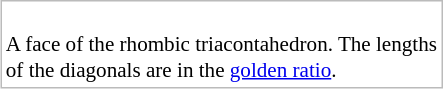<table style="float: right; border: 1px solid #BBB; margin: .5em 0 0 .2em;">
<tr style="font-size: 88%;">
<td valign="top"><br> A face of the rhombic triacontahedron. The lengths<br> of the diagonals are in the <a href='#'>golden ratio</a>.</td>
</tr>
</table>
